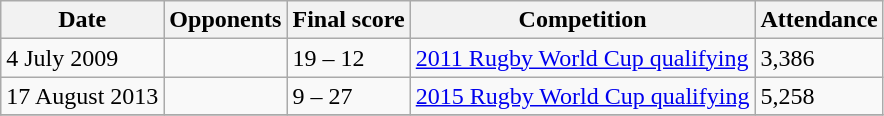<table class="wikitable">
<tr>
<th>Date</th>
<th>Opponents</th>
<th>Final score</th>
<th>Competition</th>
<th>Attendance</th>
</tr>
<tr>
<td>4 July 2009</td>
<td></td>
<td>19 – 12</td>
<td><a href='#'>2011 Rugby World Cup qualifying</a></td>
<td>3,386</td>
</tr>
<tr>
<td>17 August 2013</td>
<td></td>
<td>9 – 27</td>
<td><a href='#'>2015 Rugby World Cup qualifying</a></td>
<td>5,258</td>
</tr>
<tr>
</tr>
</table>
